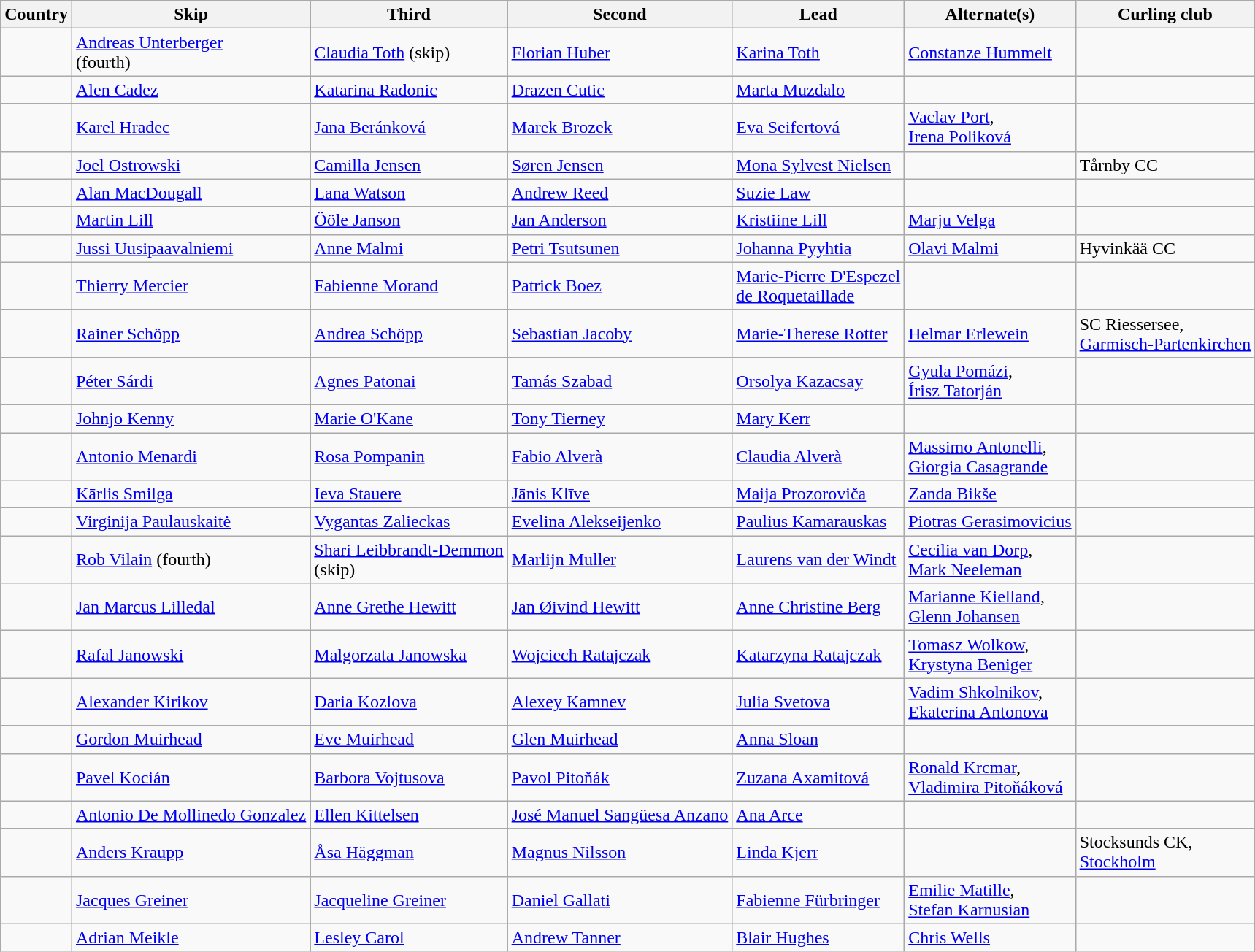<table class="wikitable">
<tr>
<th>Country</th>
<th>Skip</th>
<th>Third</th>
<th>Second</th>
<th>Lead</th>
<th>Alternate(s)</th>
<th>Curling club</th>
</tr>
<tr>
<td></td>
<td><a href='#'>Andreas Unterberger</a><br>(fourth)</td>
<td><a href='#'>Claudia Toth</a> (skip)</td>
<td><a href='#'>Florian Huber</a></td>
<td><a href='#'>Karina Toth</a></td>
<td><a href='#'>Constanze Hummelt</a></td>
<td></td>
</tr>
<tr>
<td></td>
<td><a href='#'>Alen Cadez</a></td>
<td><a href='#'>Katarina Radonic</a></td>
<td><a href='#'>Drazen Cutic</a></td>
<td><a href='#'>Marta Muzdalo</a></td>
<td></td>
<td></td>
</tr>
<tr>
<td></td>
<td><a href='#'>Karel Hradec</a></td>
<td><a href='#'>Jana Beránková</a></td>
<td><a href='#'>Marek Brozek</a></td>
<td><a href='#'>Eva Seifertová</a></td>
<td><a href='#'>Vaclav Port</a>,<br><a href='#'>Irena Poliková</a></td>
<td></td>
</tr>
<tr>
<td></td>
<td><a href='#'>Joel Ostrowski</a></td>
<td><a href='#'>Camilla Jensen</a></td>
<td><a href='#'>Søren Jensen</a></td>
<td><a href='#'>Mona Sylvest Nielsen</a></td>
<td></td>
<td>Tårnby CC</td>
</tr>
<tr>
<td></td>
<td><a href='#'>Alan MacDougall</a></td>
<td><a href='#'>Lana Watson</a></td>
<td><a href='#'>Andrew Reed</a></td>
<td><a href='#'>Suzie Law</a></td>
<td></td>
<td></td>
</tr>
<tr>
<td></td>
<td><a href='#'>Martin Lill</a></td>
<td><a href='#'>Ööle Janson</a></td>
<td><a href='#'>Jan Anderson</a></td>
<td><a href='#'>Kristiine Lill</a></td>
<td><a href='#'>Marju Velga</a></td>
<td></td>
</tr>
<tr>
<td></td>
<td><a href='#'>Jussi Uusipaavalniemi</a></td>
<td><a href='#'>Anne Malmi</a></td>
<td><a href='#'>Petri Tsutsunen</a></td>
<td><a href='#'>Johanna Pyyhtia</a></td>
<td><a href='#'>Olavi Malmi</a></td>
<td>Hyvinkää CC</td>
</tr>
<tr>
<td></td>
<td><a href='#'>Thierry Mercier</a></td>
<td><a href='#'>Fabienne Morand</a></td>
<td><a href='#'>Patrick Boez</a></td>
<td><a href='#'>Marie-Pierre D'Espezel<br>de Roquetaillade</a></td>
<td></td>
<td></td>
</tr>
<tr>
<td></td>
<td><a href='#'>Rainer Schöpp</a></td>
<td><a href='#'>Andrea Schöpp</a></td>
<td><a href='#'>Sebastian Jacoby</a></td>
<td><a href='#'>Marie-Therese Rotter</a></td>
<td><a href='#'>Helmar Erlewein</a></td>
<td>SC Riessersee,<br><a href='#'>Garmisch-Partenkirchen</a></td>
</tr>
<tr>
<td></td>
<td><a href='#'>Péter Sárdi</a></td>
<td><a href='#'>Agnes Patonai</a></td>
<td><a href='#'>Tamás Szabad</a></td>
<td><a href='#'>Orsolya Kazacsay</a></td>
<td><a href='#'>Gyula Pomázi</a>,<br><a href='#'>Írisz Tatorján</a></td>
<td></td>
</tr>
<tr>
<td></td>
<td><a href='#'>Johnjo Kenny</a></td>
<td><a href='#'>Marie O'Kane</a></td>
<td><a href='#'>Tony Tierney</a></td>
<td><a href='#'>Mary Kerr</a></td>
<td></td>
<td></td>
</tr>
<tr>
<td></td>
<td><a href='#'>Antonio Menardi</a></td>
<td><a href='#'>Rosa Pompanin</a></td>
<td><a href='#'>Fabio Alverà</a></td>
<td><a href='#'>Claudia Alverà</a></td>
<td><a href='#'>Massimo Antonelli</a>,<br><a href='#'>Giorgia Casagrande</a></td>
<td></td>
</tr>
<tr>
<td></td>
<td><a href='#'>Kārlis Smilga</a></td>
<td><a href='#'>Ieva Stauere</a></td>
<td><a href='#'>Jānis Klīve</a></td>
<td><a href='#'>Maija Prozoroviča</a></td>
<td><a href='#'>Zanda Bikše</a></td>
<td></td>
</tr>
<tr>
<td></td>
<td><a href='#'>Virginija Paulauskaitė</a></td>
<td><a href='#'>Vygantas Zalieckas</a></td>
<td><a href='#'>Evelina Alekseijenko</a></td>
<td><a href='#'>Paulius Kamarauskas</a></td>
<td><a href='#'>Piotras Gerasimovicius</a></td>
<td></td>
</tr>
<tr>
<td></td>
<td><a href='#'>Rob Vilain</a> (fourth)</td>
<td><a href='#'>Shari Leibbrandt-Demmon</a><br>(skip)</td>
<td><a href='#'>Marlijn Muller</a></td>
<td><a href='#'>Laurens van der Windt</a></td>
<td><a href='#'>Cecilia van Dorp</a>,<br><a href='#'>Mark Neeleman</a></td>
<td></td>
</tr>
<tr>
<td></td>
<td><a href='#'>Jan Marcus Lilledal</a></td>
<td><a href='#'>Anne Grethe Hewitt</a></td>
<td><a href='#'>Jan Øivind Hewitt</a></td>
<td><a href='#'>Anne Christine Berg</a></td>
<td><a href='#'>Marianne Kielland</a>,<br><a href='#'>Glenn Johansen</a></td>
<td></td>
</tr>
<tr>
<td></td>
<td><a href='#'>Rafal Janowski</a></td>
<td><a href='#'>Malgorzata Janowska</a></td>
<td><a href='#'>Wojciech Ratajczak</a></td>
<td><a href='#'>Katarzyna Ratajczak</a></td>
<td><a href='#'>Tomasz Wolkow</a>,<br><a href='#'>Krystyna Beniger</a></td>
<td></td>
</tr>
<tr>
<td></td>
<td><a href='#'>Alexander Kirikov</a></td>
<td><a href='#'>Daria Kozlova</a></td>
<td><a href='#'>Alexey Kamnev</a></td>
<td><a href='#'>Julia Svetova</a></td>
<td><a href='#'>Vadim Shkolnikov</a>,<br><a href='#'>Ekaterina Antonova</a></td>
<td></td>
</tr>
<tr>
<td></td>
<td><a href='#'>Gordon Muirhead</a></td>
<td><a href='#'>Eve Muirhead</a></td>
<td><a href='#'>Glen Muirhead</a></td>
<td><a href='#'>Anna Sloan</a></td>
<td></td>
<td></td>
</tr>
<tr>
<td></td>
<td><a href='#'>Pavel Kocián</a></td>
<td><a href='#'>Barbora Vojtusova</a></td>
<td><a href='#'>Pavol Pitoňák</a></td>
<td><a href='#'>Zuzana Axamitová</a></td>
<td><a href='#'>Ronald Krcmar</a>,<br><a href='#'>Vladimira Pitoňáková</a></td>
<td></td>
</tr>
<tr>
<td></td>
<td><a href='#'>Antonio De Mollinedo Gonzalez</a></td>
<td><a href='#'>Ellen Kittelsen</a></td>
<td><a href='#'>José Manuel Sangüesa Anzano</a></td>
<td><a href='#'>Ana Arce</a></td>
<td></td>
<td></td>
</tr>
<tr>
<td></td>
<td><a href='#'>Anders Kraupp</a></td>
<td><a href='#'>Åsa Häggman</a></td>
<td><a href='#'>Magnus Nilsson</a></td>
<td><a href='#'>Linda Kjerr</a></td>
<td></td>
<td>Stocksunds CK,<br><a href='#'>Stockholm</a></td>
</tr>
<tr>
<td></td>
<td><a href='#'>Jacques Greiner</a></td>
<td><a href='#'>Jacqueline Greiner</a></td>
<td><a href='#'>Daniel Gallati</a></td>
<td><a href='#'>Fabienne Fürbringer</a></td>
<td><a href='#'>Emilie Matille</a>,<br><a href='#'>Stefan Karnusian</a></td>
<td></td>
</tr>
<tr>
<td></td>
<td><a href='#'>Adrian Meikle</a></td>
<td><a href='#'>Lesley Carol</a></td>
<td><a href='#'>Andrew Tanner</a></td>
<td><a href='#'>Blair Hughes</a></td>
<td><a href='#'>Chris Wells</a></td>
<td></td>
</tr>
</table>
